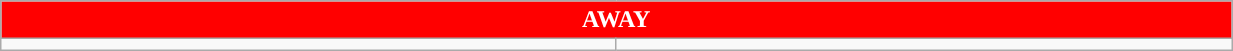<table class="wikitable collapsible collapsed" style="width:65%">
<tr>
<th colspan=6 ! style="color:white; background:red">AWAY</th>
</tr>
<tr>
<td></td>
<td></td>
</tr>
</table>
